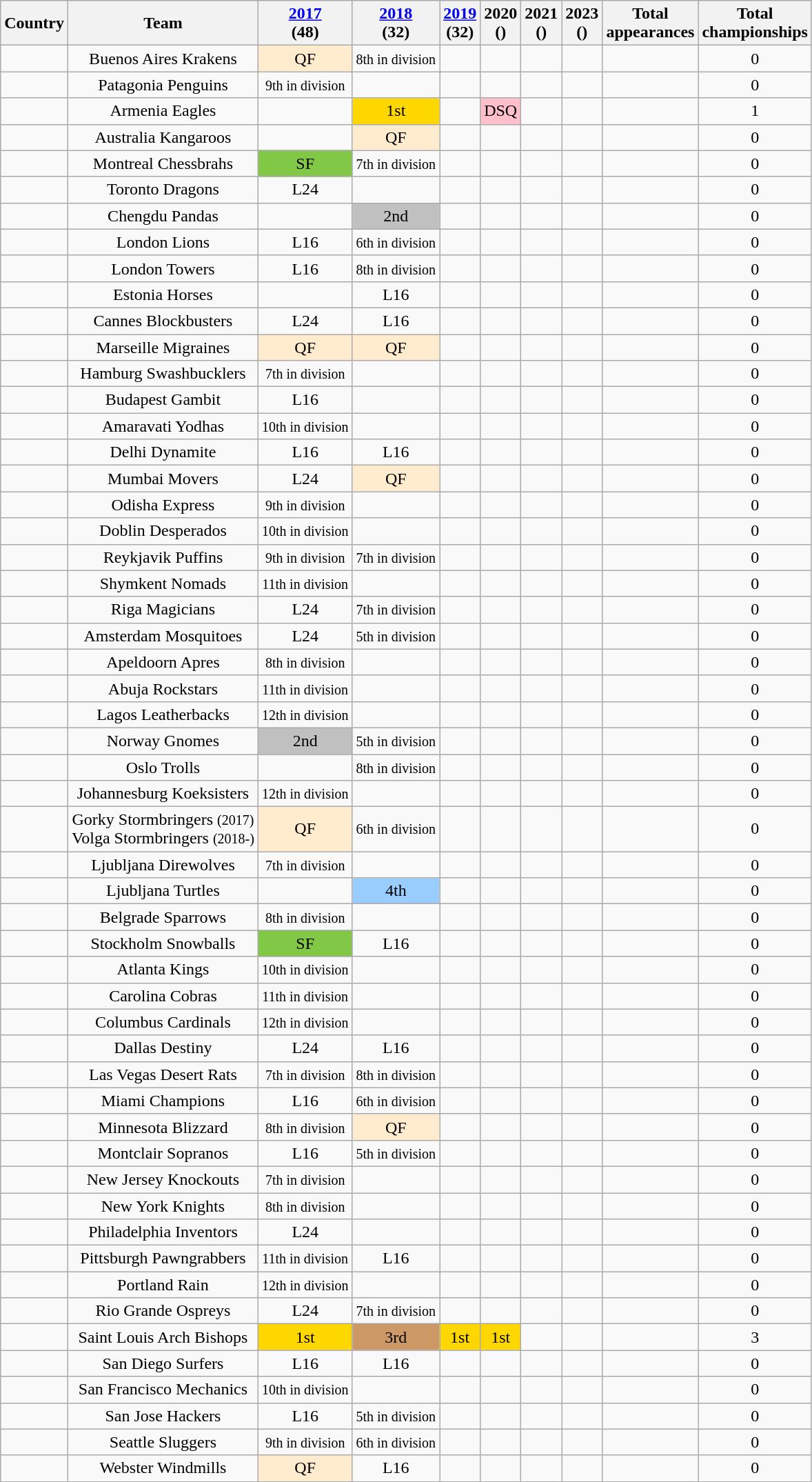<table class="wikitable sortable" style="text-align:center; font-size:100%;">
<tr>
<th>Country</th>
<th>Team</th>
<th><a href='#'>2017</a><br>(48)</th>
<th><a href='#'>2018</a><br>(32)</th>
<th><a href='#'>2019</a><br>(32)</th>
<th>2020<br>()</th>
<th>2021<br>()</th>
<th>2023<br>()</th>
<th>Total<br>appearances</th>
<th>Total<br>championships</th>
</tr>
<tr>
<td></td>
<td>Buenos Aires Krakens</td>
<td bgcolor="ffebcd">QF</td>
<td><small>8th in division</small></td>
<td></td>
<td></td>
<td></td>
<td></td>
<td></td>
<td>0</td>
</tr>
<tr>
<td></td>
<td>Patagonia Penguins</td>
<td><small>9th in division</small></td>
<td></td>
<td></td>
<td></td>
<td></td>
<td></td>
<td></td>
<td>0</td>
</tr>
<tr>
<td></td>
<td>Armenia Eagles</td>
<td></td>
<td bgcolor="gold">1st</td>
<td></td>
<td bgcolor="pink">DSQ</td>
<td></td>
<td></td>
<td></td>
<td>1</td>
</tr>
<tr>
<td></td>
<td>Australia Kangaroos</td>
<td></td>
<td bgcolor="ffebcd">QF</td>
<td></td>
<td></td>
<td></td>
<td></td>
<td></td>
<td>0</td>
</tr>
<tr>
<td></td>
<td>Montreal Chessbrahs</td>
<td bgcolor="81c846">SF</td>
<td><small>7th in division</small></td>
<td></td>
<td></td>
<td></td>
<td></td>
<td></td>
<td>0</td>
</tr>
<tr>
<td></td>
<td>Toronto Dragons</td>
<td>L24</td>
<td></td>
<td></td>
<td></td>
<td></td>
<td></td>
<td></td>
<td>0</td>
</tr>
<tr>
<td></td>
<td>Chengdu Pandas</td>
<td></td>
<td bgcolor="silver">2nd</td>
<td></td>
<td></td>
<td></td>
<td></td>
<td></td>
<td>0</td>
</tr>
<tr>
<td></td>
<td>London Lions</td>
<td>L16</td>
<td><small>6th in division</small></td>
<td></td>
<td></td>
<td></td>
<td></td>
<td></td>
<td>0</td>
</tr>
<tr>
<td></td>
<td>London Towers</td>
<td>L16</td>
<td><small>8th in division</small></td>
<td></td>
<td></td>
<td></td>
<td></td>
<td></td>
<td>0</td>
</tr>
<tr>
<td></td>
<td>Estonia Horses</td>
<td></td>
<td>L16</td>
<td></td>
<td></td>
<td></td>
<td></td>
<td></td>
<td>0</td>
</tr>
<tr>
<td></td>
<td>Cannes Blockbusters</td>
<td>L24</td>
<td>L16</td>
<td></td>
<td></td>
<td></td>
<td></td>
<td></td>
<td>0</td>
</tr>
<tr>
<td></td>
<td>Marseille Migraines</td>
<td bgcolor="ffebcd">QF</td>
<td bgcolor="ffebcd">QF</td>
<td></td>
<td></td>
<td></td>
<td></td>
<td></td>
<td>0</td>
</tr>
<tr>
<td></td>
<td>Hamburg Swashbucklers</td>
<td><small>7th in division</small></td>
<td></td>
<td></td>
<td></td>
<td></td>
<td></td>
<td></td>
<td>0</td>
</tr>
<tr>
<td></td>
<td>Budapest Gambit</td>
<td>L16</td>
<td></td>
<td></td>
<td></td>
<td></td>
<td></td>
<td></td>
<td>0</td>
</tr>
<tr>
<td></td>
<td>Amaravati Yodhas</td>
<td><small>10th in division</small></td>
<td></td>
<td></td>
<td></td>
<td></td>
<td></td>
<td></td>
<td>0</td>
</tr>
<tr>
<td></td>
<td>Delhi Dynamite</td>
<td>L16</td>
<td>L16</td>
<td></td>
<td></td>
<td></td>
<td></td>
<td></td>
<td>0</td>
</tr>
<tr>
<td></td>
<td>Mumbai Movers</td>
<td>L24</td>
<td bgcolor="ffebcd">QF</td>
<td></td>
<td></td>
<td></td>
<td></td>
<td></td>
<td>0</td>
</tr>
<tr>
<td></td>
<td>Odisha Express</td>
<td><small>9th in division</small></td>
<td></td>
<td></td>
<td></td>
<td></td>
<td></td>
<td></td>
<td>0</td>
</tr>
<tr>
<td></td>
<td>Doblin Desperados</td>
<td><small>10th in division</small></td>
<td></td>
<td></td>
<td></td>
<td></td>
<td></td>
<td></td>
<td>0</td>
</tr>
<tr>
<td></td>
<td>Reykjavik Puffins</td>
<td><small>9th in division</small></td>
<td><small>7th in division</small></td>
<td></td>
<td></td>
<td></td>
<td></td>
<td></td>
<td>0</td>
</tr>
<tr>
<td></td>
<td>Shymkent Nomads</td>
<td><small>11th in division</small></td>
<td></td>
<td></td>
<td></td>
<td></td>
<td></td>
<td></td>
<td>0</td>
</tr>
<tr>
<td></td>
<td>Riga Magicians</td>
<td>L24</td>
<td><small>7th in division</small></td>
<td></td>
<td></td>
<td></td>
<td></td>
<td></td>
<td>0</td>
</tr>
<tr>
<td></td>
<td>Amsterdam Mosquitoes</td>
<td>L24</td>
<td><small>5th in division</small></td>
<td></td>
<td></td>
<td></td>
<td></td>
<td></td>
<td>0</td>
</tr>
<tr>
<td></td>
<td>Apeldoorn Apres</td>
<td><small>8th in division</small></td>
<td></td>
<td></td>
<td></td>
<td></td>
<td></td>
<td></td>
<td>0</td>
</tr>
<tr>
<td></td>
<td>Abuja Rockstars</td>
<td><small>11th in division</small></td>
<td></td>
<td></td>
<td></td>
<td></td>
<td></td>
<td></td>
<td>0</td>
</tr>
<tr>
<td></td>
<td>Lagos Leatherbacks</td>
<td><small>12th in division</small></td>
<td></td>
<td></td>
<td></td>
<td></td>
<td></td>
<td></td>
<td>0</td>
</tr>
<tr>
<td></td>
<td>Norway Gnomes</td>
<td bgcolor="silver">2nd</td>
<td><small>5th in division</small></td>
<td></td>
<td></td>
<td></td>
<td></td>
<td></td>
<td>0</td>
</tr>
<tr>
<td></td>
<td>Oslo Trolls</td>
<td></td>
<td><small>8th in division</small></td>
<td></td>
<td></td>
<td></td>
<td></td>
<td></td>
<td>0</td>
</tr>
<tr>
<td></td>
<td>Johannesburg Koeksisters</td>
<td><small>12th in division</small></td>
<td></td>
<td></td>
<td></td>
<td></td>
<td></td>
<td></td>
<td>0</td>
</tr>
<tr>
<td></td>
<td>Gorky Stormbringers <small>(2017)</small><br>Volga Stormbringers <small>(2018-)</small></td>
<td bgcolor="ffebcd">QF</td>
<td><small>6th in division</small></td>
<td></td>
<td></td>
<td></td>
<td></td>
<td></td>
<td>0</td>
</tr>
<tr>
<td></td>
<td>Ljubljana Direwolves</td>
<td><small>7th in division</small></td>
<td></td>
<td></td>
<td></td>
<td></td>
<td></td>
<td></td>
<td>0</td>
</tr>
<tr>
<td></td>
<td>Ljubljana Turtles</td>
<td></td>
<td bgcolor="9acdff">4th</td>
<td></td>
<td></td>
<td></td>
<td></td>
<td></td>
<td>0</td>
</tr>
<tr>
<td></td>
<td>Belgrade Sparrows</td>
<td><small>8th in division</small></td>
<td></td>
<td></td>
<td></td>
<td></td>
<td></td>
<td></td>
<td>0</td>
</tr>
<tr>
<td></td>
<td>Stockholm Snowballs</td>
<td bgcolor="81c846">SF</td>
<td>L16</td>
<td></td>
<td></td>
<td></td>
<td></td>
<td></td>
<td>0</td>
</tr>
<tr>
<td></td>
<td>Atlanta Kings</td>
<td><small>10th in division</small></td>
<td></td>
<td></td>
<td></td>
<td></td>
<td></td>
<td></td>
<td>0</td>
</tr>
<tr>
<td></td>
<td>Carolina Cobras</td>
<td><small>11th in division</small></td>
<td></td>
<td></td>
<td></td>
<td></td>
<td></td>
<td></td>
<td>0</td>
</tr>
<tr>
<td></td>
<td>Columbus Cardinals</td>
<td><small>12th in division</small></td>
<td></td>
<td></td>
<td></td>
<td></td>
<td></td>
<td></td>
<td>0</td>
</tr>
<tr>
<td></td>
<td>Dallas Destiny</td>
<td>L24</td>
<td>L16</td>
<td></td>
<td></td>
<td></td>
<td></td>
<td></td>
<td>0</td>
</tr>
<tr>
<td></td>
<td>Las Vegas Desert Rats</td>
<td><small>7th in division</small></td>
<td><small>8th in division</small></td>
<td></td>
<td></td>
<td></td>
<td></td>
<td></td>
<td>0</td>
</tr>
<tr>
<td></td>
<td>Miami Champions</td>
<td>L16</td>
<td><small>6th in division</small></td>
<td></td>
<td></td>
<td></td>
<td></td>
<td></td>
<td>0</td>
</tr>
<tr>
<td></td>
<td>Minnesota Blizzard</td>
<td><small>8th in division</small></td>
<td bgcolor="ffebcd">QF</td>
<td></td>
<td></td>
<td></td>
<td></td>
<td></td>
<td>0</td>
</tr>
<tr>
<td></td>
<td>Montclair Sopranos</td>
<td>L16</td>
<td><small>5th in division</small></td>
<td></td>
<td></td>
<td></td>
<td></td>
<td></td>
<td>0</td>
</tr>
<tr>
<td></td>
<td>New Jersey Knockouts</td>
<td><small>7th in division</small></td>
<td></td>
<td></td>
<td></td>
<td></td>
<td></td>
<td></td>
<td>0</td>
</tr>
<tr>
<td></td>
<td>New York Knights</td>
<td><small>8th in division</small></td>
<td></td>
<td></td>
<td></td>
<td></td>
<td></td>
<td></td>
<td>0</td>
</tr>
<tr>
<td></td>
<td>Philadelphia Inventors</td>
<td>L24</td>
<td></td>
<td></td>
<td></td>
<td></td>
<td></td>
<td></td>
<td>0</td>
</tr>
<tr>
<td></td>
<td>Pittsburgh Pawngrabbers</td>
<td><small>11th in division</small></td>
<td>L16</td>
<td></td>
<td></td>
<td></td>
<td></td>
<td></td>
<td>0</td>
</tr>
<tr>
<td></td>
<td>Portland Rain</td>
<td><small>12th in division</small></td>
<td></td>
<td></td>
<td></td>
<td></td>
<td></td>
<td></td>
<td>0</td>
</tr>
<tr>
<td></td>
<td>Rio Grande Ospreys</td>
<td>L24</td>
<td><small>7th in division</small></td>
<td></td>
<td></td>
<td></td>
<td></td>
<td></td>
<td>0</td>
</tr>
<tr>
<td></td>
<td>Saint Louis Arch Bishops</td>
<td bgcolor="gold">1st</td>
<td bgcolor="cc9966">3rd</td>
<td bgcolor="gold">1st</td>
<td bgcolor="gold">1st</td>
<td></td>
<td></td>
<td></td>
<td>3</td>
</tr>
<tr>
<td></td>
<td>San Diego Surfers</td>
<td>L16</td>
<td>L16</td>
<td></td>
<td></td>
<td></td>
<td></td>
<td></td>
<td>0</td>
</tr>
<tr>
<td></td>
<td>San Francisco Mechanics</td>
<td><small>10th in division</small></td>
<td></td>
<td></td>
<td></td>
<td></td>
<td></td>
<td></td>
<td>0</td>
</tr>
<tr>
<td></td>
<td>San Jose Hackers</td>
<td>L16</td>
<td><small>5th in division</small></td>
<td></td>
<td></td>
<td></td>
<td></td>
<td></td>
<td>0</td>
</tr>
<tr>
<td></td>
<td>Seattle Sluggers</td>
<td><small>9th in division</small></td>
<td><small>6th in division</small></td>
<td></td>
<td></td>
<td></td>
<td></td>
<td></td>
<td>0</td>
</tr>
<tr>
<td></td>
<td>Webster Windmills</td>
<td bgcolor="ffebcd">QF</td>
<td>L16</td>
<td></td>
<td></td>
<td></td>
<td></td>
<td></td>
<td>0</td>
</tr>
</table>
